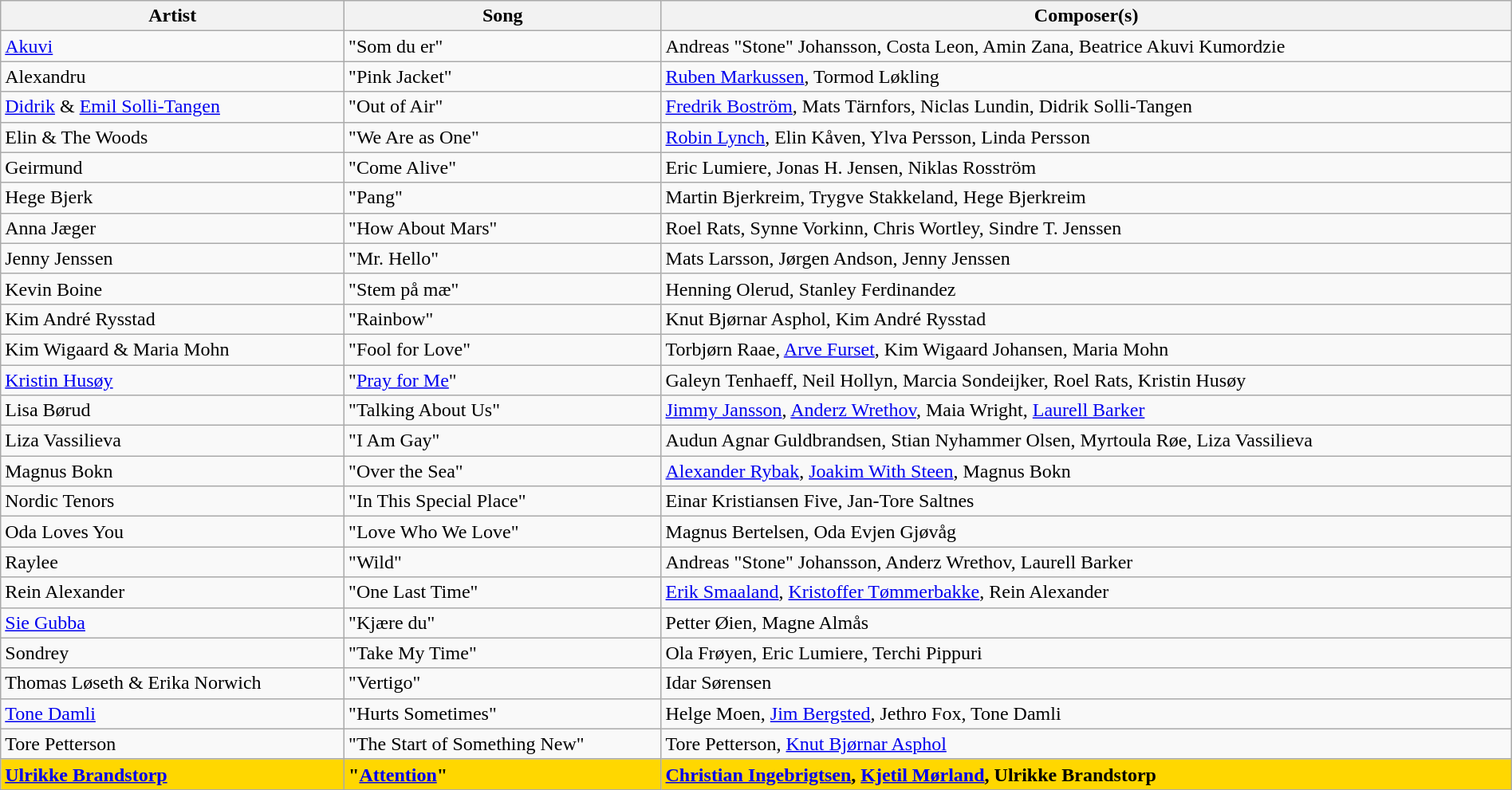<table class="sortable wikitable" width="100%" style="margin: 1em auto 1em auto;">
<tr>
<th>Artist</th>
<th>Song</th>
<th>Composer(s)</th>
</tr>
<tr>
<td><a href='#'>Akuvi</a></td>
<td>"Som du er"</td>
<td>Andreas "Stone" Johansson, Costa Leon, Amin Zana, Beatrice Akuvi Kumordzie</td>
</tr>
<tr>
<td>Alexandru</td>
<td>"Pink Jacket"</td>
<td><a href='#'>Ruben Markussen</a>, Tormod Løkling</td>
</tr>
<tr>
<td><a href='#'>Didrik</a> & <a href='#'>Emil Solli-Tangen</a></td>
<td>"Out of Air"</td>
<td><a href='#'>Fredrik Boström</a>, Mats Tärnfors, Niclas Lundin, Didrik Solli-Tangen</td>
</tr>
<tr>
<td>Elin & The Woods</td>
<td>"We Are as One"</td>
<td><a href='#'>Robin Lynch</a>, Elin Kåven, Ylva Persson, Linda Persson</td>
</tr>
<tr>
<td>Geirmund</td>
<td>"Come Alive"</td>
<td>Eric Lumiere, Jonas H. Jensen, Niklas Rosström</td>
</tr>
<tr>
<td>Hege Bjerk</td>
<td>"Pang"</td>
<td>Martin Bjerkreim, Trygve Stakkeland, Hege Bjerkreim</td>
</tr>
<tr>
<td>Anna Jæger</td>
<td>"How About Mars"</td>
<td>Roel Rats, Synne Vorkinn, Chris Wortley, Sindre T. Jenssen</td>
</tr>
<tr>
<td>Jenny Jenssen</td>
<td>"Mr. Hello"</td>
<td>Mats Larsson, Jørgen Andson, Jenny Jenssen</td>
</tr>
<tr>
<td>Kevin Boine</td>
<td>"Stem på mæ"</td>
<td>Henning Olerud, Stanley Ferdinandez</td>
</tr>
<tr>
<td>Kim André Rysstad</td>
<td>"Rainbow"</td>
<td>Knut Bjørnar Asphol, Kim André Rysstad</td>
</tr>
<tr>
<td>Kim Wigaard & Maria Mohn</td>
<td>"Fool for Love"</td>
<td>Torbjørn Raae, <a href='#'>Arve Furset</a>, Kim Wigaard Johansen, Maria Mohn</td>
</tr>
<tr>
<td><a href='#'>Kristin Husøy</a></td>
<td>"<a href='#'>Pray for Me</a>"</td>
<td>Galeyn Tenhaeff, Neil Hollyn, Marcia Sondeijker, Roel Rats, Kristin Husøy</td>
</tr>
<tr>
<td>Lisa Børud</td>
<td>"Talking About Us"</td>
<td><a href='#'>Jimmy Jansson</a>, <a href='#'>Anderz Wrethov</a>, Maia Wright, <a href='#'>Laurell Barker</a></td>
</tr>
<tr>
<td>Liza Vassilieva</td>
<td>"I Am Gay"</td>
<td>Audun Agnar Guldbrandsen, Stian Nyhammer Olsen, Myrtoula Røe, Liza Vassilieva</td>
</tr>
<tr>
<td>Magnus Bokn</td>
<td>"Over the Sea"</td>
<td><a href='#'>Alexander Rybak</a>, <a href='#'>Joakim With Steen</a>, Magnus Bokn</td>
</tr>
<tr>
<td>Nordic Tenors</td>
<td>"In This Special Place"</td>
<td>Einar Kristiansen Five, Jan-Tore Saltnes</td>
</tr>
<tr>
<td>Oda Loves You</td>
<td>"Love Who We Love"</td>
<td>Magnus Bertelsen, Oda Evjen Gjøvåg</td>
</tr>
<tr>
<td>Raylee</td>
<td>"Wild"</td>
<td>Andreas "Stone" Johansson, Anderz Wrethov, Laurell Barker</td>
</tr>
<tr>
<td>Rein Alexander</td>
<td>"One Last Time"</td>
<td><a href='#'>Erik Smaaland</a>, <a href='#'>Kristoffer Tømmerbakke</a>, Rein Alexander</td>
</tr>
<tr>
<td><a href='#'>Sie Gubba</a></td>
<td>"Kjære du"</td>
<td>Petter Øien, Magne Almås</td>
</tr>
<tr>
<td>Sondrey</td>
<td>"Take My Time"</td>
<td>Ola Frøyen, Eric Lumiere, Terchi Pippuri</td>
</tr>
<tr>
<td>Thomas Løseth & Erika Norwich</td>
<td>"Vertigo"</td>
<td>Idar Sørensen</td>
</tr>
<tr>
<td><a href='#'>Tone Damli</a></td>
<td>"Hurts Sometimes"</td>
<td>Helge Moen, <a href='#'>Jim Bergsted</a>, Jethro Fox, Tone Damli</td>
</tr>
<tr>
<td>Tore Petterson</td>
<td>"The Start of Something New"</td>
<td>Tore Petterson, <a href='#'>Knut Bjørnar Asphol</a></td>
</tr>
<tr style="background: gold; font-weight: bold;">
<td><a href='#'>Ulrikke Brandstorp</a></td>
<td>"<a href='#'>Attention</a>"</td>
<td><a href='#'>Christian Ingebrigtsen</a>, <a href='#'>Kjetil Mørland</a>, Ulrikke Brandstorp</td>
</tr>
</table>
